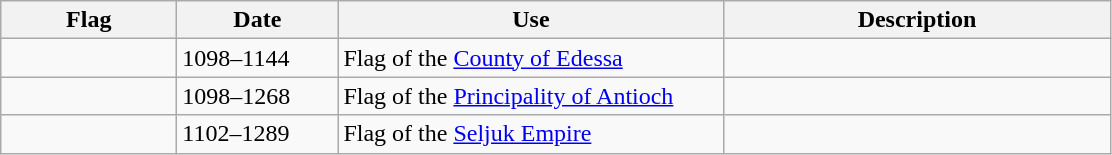<table class="wikitable">
<tr>
<th style="width:110px;">Flag</th>
<th style="width:100px;">Date</th>
<th style="width:250px;">Use</th>
<th style="width:250px;">Description</th>
</tr>
<tr>
<td></td>
<td>1098–1144</td>
<td>Flag of the <a href='#'>County of Edessa</a></td>
<td></td>
</tr>
<tr>
<td></td>
<td>1098–1268</td>
<td>Flag of the <a href='#'>Principality of Antioch</a></td>
<td></td>
</tr>
<tr>
<td></td>
<td>1102–1289</td>
<td>Flag of the <a href='#'>Seljuk Empire</a></td>
<td></td>
</tr>
</table>
